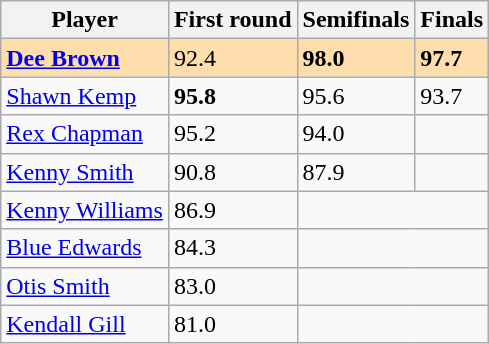<table class="wikitable">
<tr>
<th>Player</th>
<th>First round</th>
<th>Semifinals</th>
<th>Finals</th>
</tr>
<tr style="background: #ffdead;">
<td><strong><a href='#'>Dee Brown</a></strong> </td>
<td>92.4 </td>
<td><strong>98.0</strong> </td>
<td><strong>97.7</strong> </td>
</tr>
<tr>
<td><a href='#'>Shawn Kemp</a> </td>
<td><strong>95.8</strong> </td>
<td>95.6 </td>
<td>93.7 </td>
</tr>
<tr>
<td><a href='#'>Rex Chapman</a> </td>
<td>95.2 </td>
<td>94.0 </td>
<td></td>
</tr>
<tr>
<td><a href='#'>Kenny Smith</a> </td>
<td>90.8 </td>
<td>87.9 </td>
<td></td>
</tr>
<tr>
<td><a href='#'>Kenny Williams</a> </td>
<td>86.9 </td>
<td colspan=2></td>
</tr>
<tr>
<td><a href='#'>Blue Edwards</a> </td>
<td>84.3 </td>
<td colspan=2></td>
</tr>
<tr>
<td><a href='#'>Otis Smith</a> </td>
<td>83.0 </td>
<td colspan=2></td>
</tr>
<tr>
<td><a href='#'>Kendall Gill</a> </td>
<td>81.0 </td>
<td colspan=2></td>
</tr>
</table>
